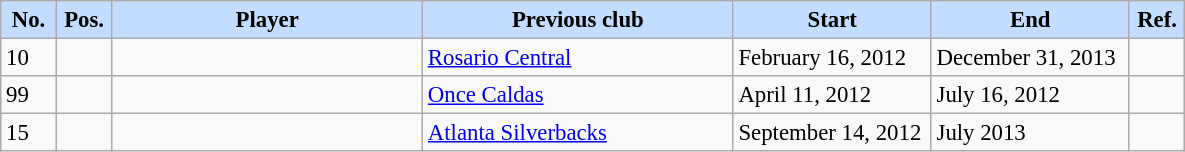<table class="wikitable sortable" style="text-align:left; font-size:95%;">
<tr>
<th style="background:#c2ddff; width:30px;"><strong>No.</strong></th>
<th style="background:#c2ddff; width:30px;"><strong>Pos.</strong></th>
<th style="background:#c2ddff; width:200px;"><strong>Player</strong></th>
<th style="background:#c2ddff; width:200px;"><strong>Previous club</strong></th>
<th style="background:#c2ddff; width:125px;"><strong>Start</strong></th>
<th style="background:#c2ddff; width:125px;"><strong>End</strong></th>
<th style="background:#c2ddff; width:30px;"><strong>Ref.</strong></th>
</tr>
<tr>
<td>10</td>
<td align=center></td>
<td></td>
<td> <a href='#'>Rosario Central</a></td>
<td>February 16, 2012</td>
<td>December 31, 2013</td>
<td></td>
</tr>
<tr>
<td>99</td>
<td align=center></td>
<td></td>
<td> <a href='#'>Once Caldas</a></td>
<td>April 11, 2012</td>
<td>July 16, 2012</td>
<td></td>
</tr>
<tr>
<td>15</td>
<td align=center></td>
<td></td>
<td> <a href='#'>Atlanta Silverbacks</a></td>
<td>September 14, 2012</td>
<td>July 2013</td>
<td></td>
</tr>
</table>
